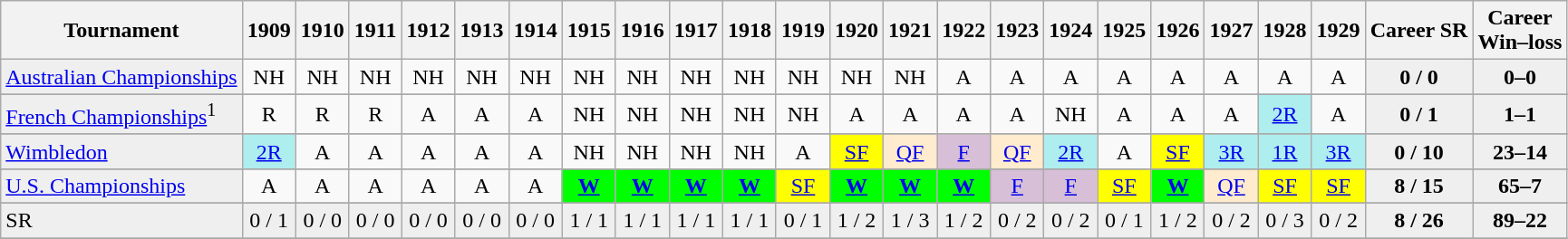<table class="wikitable">
<tr>
<th>Tournament</th>
<th>1909</th>
<th>1910</th>
<th>1911</th>
<th>1912</th>
<th>1913</th>
<th>1914</th>
<th>1915</th>
<th>1916</th>
<th>1917</th>
<th>1918</th>
<th>1919</th>
<th>1920</th>
<th>1921</th>
<th>1922</th>
<th>1923</th>
<th>1924</th>
<th>1925</th>
<th>1926</th>
<th>1927</th>
<th>1928</th>
<th>1929</th>
<th>Career SR</th>
<th>Career<br>Win–loss</th>
</tr>
<tr>
<td style="background:#EFEFEF;"><a href='#'>Australian Championships</a></td>
<td align="center">NH</td>
<td align="center">NH</td>
<td align="center">NH</td>
<td align="center">NH</td>
<td align="center">NH</td>
<td align="center">NH</td>
<td align="center">NH</td>
<td align="center">NH</td>
<td align="center">NH</td>
<td align="center">NH</td>
<td align="center">NH</td>
<td align="center">NH</td>
<td align="center">NH</td>
<td align="center">A</td>
<td align="center">A</td>
<td align="center">A</td>
<td align="center">A</td>
<td align="center">A</td>
<td align="center">A</td>
<td align="center">A</td>
<td align="center">A</td>
<td align="center" style="background:#EFEFEF;"><strong>0 / 0</strong></td>
<td align="center" style="background:#EFEFEF;"><strong>0–0</strong></td>
</tr>
<tr>
</tr>
<tr>
<td style="background:#EFEFEF;"><a href='#'>French Championships</a><sup>1</sup></td>
<td align="center">R</td>
<td align="center">R</td>
<td align="center">R</td>
<td align="center">A</td>
<td align="center">A</td>
<td align="center">A</td>
<td align="center">NH</td>
<td align="center">NH</td>
<td align="center">NH</td>
<td align="center">NH</td>
<td align="center">NH</td>
<td align="center">A</td>
<td align="center">A</td>
<td align="center">A</td>
<td align="center">A</td>
<td align="center">NH</td>
<td align="center">A</td>
<td align="center">A</td>
<td align="center">A</td>
<td align="center" style="background:#afeeee;"><a href='#'>2R</a></td>
<td align="center">A</td>
<td align="center" style="background:#EFEFEF;"><strong>0 / 1</strong></td>
<td align="center" style="background:#EFEFEF;"><strong>1–1</strong></td>
</tr>
<tr>
</tr>
<tr>
<td style="background:#EFEFEF;"><a href='#'>Wimbledon</a></td>
<td align="center" style="background:#afeeee;"><a href='#'>2R</a></td>
<td align="center">A</td>
<td align="center">A</td>
<td align="center">A</td>
<td align="center">A</td>
<td align="center">A</td>
<td align="center">NH</td>
<td align="center">NH</td>
<td align="center">NH</td>
<td align="center">NH</td>
<td align="center">A</td>
<td align="center" style="background:yellow;"><a href='#'>SF</a></td>
<td align="center" style="background:#ffebcd;"><a href='#'>QF</a></td>
<td align="center" style="background:#D8BFD8;"><a href='#'>F</a></td>
<td align="center" style="background:#ffebcd;"><a href='#'>QF</a></td>
<td align="center" style="background:#afeeee;"><a href='#'>2R</a></td>
<td align="center">A</td>
<td align="center" style="background:yellow;"><a href='#'>SF</a></td>
<td align="center" style="background:#afeeee;"><a href='#'>3R</a></td>
<td align="center" style="background:#afeeee;"><a href='#'>1R</a></td>
<td align="center" style="background:#afeeee;"><a href='#'>3R</a></td>
<td align="center" style="background:#EFEFEF;"><strong>0 / 10</strong></td>
<td align="center" style="background:#EFEFEF;"><strong>23–14</strong></td>
</tr>
<tr>
</tr>
<tr>
<td style="background:#EFEFEF;"><a href='#'>U.S. Championships</a></td>
<td align="center">A</td>
<td align="center">A</td>
<td align="center">A</td>
<td align="center">A</td>
<td align="center">A</td>
<td align="center">A</td>
<td align="center" style="background:#00ff00;"><strong><a href='#'>W</a></strong></td>
<td align="center" style="background:#00ff00;"><strong><a href='#'>W</a></strong></td>
<td align="center" style="background:#00ff00;"><strong><a href='#'>W</a></strong></td>
<td align="center" style="background:#00ff00;"><strong><a href='#'>W</a></strong></td>
<td align="center" style="background:yellow;"><a href='#'>SF</a></td>
<td align="center" style="background:#00ff00;"><strong><a href='#'>W</a></strong></td>
<td align="center" style="background:#00ff00;"><strong><a href='#'>W</a></strong></td>
<td align="center" style="background:#00ff00;"><strong><a href='#'>W</a></strong></td>
<td align="center" style="background:#D8BFD8;"><a href='#'>F</a></td>
<td align="center" style="background:#D8BFD8;"><a href='#'>F</a></td>
<td align="center" style="background:yellow;"><a href='#'>SF</a></td>
<td align="center" style="background:#00ff00;"><strong><a href='#'>W</a></strong></td>
<td align="center" style="background:#ffebcd;"><a href='#'>QF</a></td>
<td align="center" style="background:yellow;"><a href='#'>SF</a></td>
<td align="center" style="background:yellow;"><a href='#'>SF</a></td>
<td align="center" style="background:#EFEFEF;"><strong>8 / 15</strong></td>
<td align="center" style="background:#EFEFEF;"><strong>65–7</strong></td>
</tr>
<tr>
</tr>
<tr>
<td style="background:#EFEFEF;">SR</td>
<td align="center" style="background:#EFEFEF;">0 / 1</td>
<td align="center" style="background:#EFEFEF;">0 / 0</td>
<td align="center" style="background:#EFEFEF;">0 / 0</td>
<td align="center" style="background:#EFEFEF;">0 / 0</td>
<td align="center" style="background:#EFEFEF;">0 / 0</td>
<td align="center" style="background:#EFEFEF;">0 / 0</td>
<td align="center" style="background:#EFEFEF;">1 / 1</td>
<td align="center" style="background:#EFEFEF;">1 / 1</td>
<td align="center" style="background:#EFEFEF;">1 / 1</td>
<td align="center" style="background:#EFEFEF;">1 / 1</td>
<td align="center" style="background:#EFEFEF;">0 / 1</td>
<td align="center" style="background:#EFEFEF;">1 / 2</td>
<td align="center" style="background:#EFEFEF;">1 / 3</td>
<td align="center" style="background:#EFEFEF;">1 / 2</td>
<td align="center" style="background:#EFEFEF;">0 / 2</td>
<td align="center" style="background:#EFEFEF;">0 / 2</td>
<td align="center" style="background:#EFEFEF;">0 / 1</td>
<td align="center" style="background:#EFEFEF;">1 / 2</td>
<td align="center" style="background:#EFEFEF;">0 / 2</td>
<td align="center" style="background:#EFEFEF;">0 / 3</td>
<td align="center" style="background:#EFEFEF;">0 / 2</td>
<td align="center" style="background:#EFEFEF;"><strong>8 / 26</strong></td>
<td align="center" style="background:#EFEFEF;"><strong>89–22</strong></td>
</tr>
<tr>
</tr>
</table>
